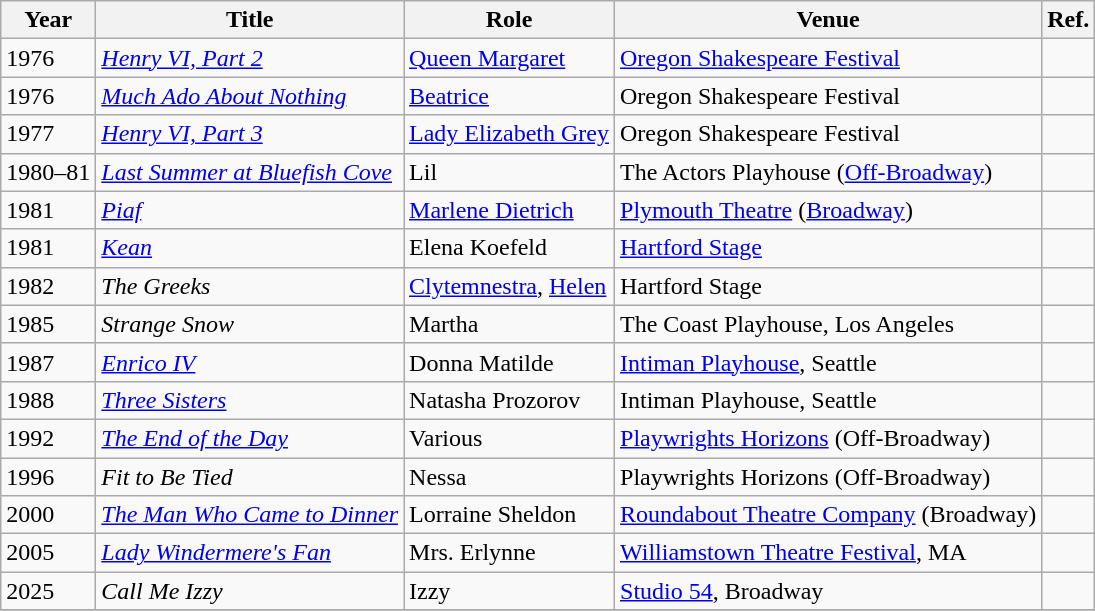<table class="wikitable unsortable">
<tr>
<th>Year</th>
<th>Title</th>
<th>Role</th>
<th>Venue</th>
<th>Ref.</th>
</tr>
<tr>
<td>1976</td>
<td><em><a href='#'>Henry VI, Part 2</a></em></td>
<td><a href='#'>Queen Margaret</a></td>
<td><a href='#'>Oregon Shakespeare Festival</a></td>
<td></td>
</tr>
<tr>
<td>1976</td>
<td><em><a href='#'>Much Ado About Nothing</a></em></td>
<td><a href='#'>Beatrice</a></td>
<td>Oregon Shakespeare Festival</td>
<td></td>
</tr>
<tr>
<td>1977</td>
<td><em><a href='#'>Henry VI, Part 3</a></em></td>
<td><a href='#'>Lady Elizabeth Grey</a></td>
<td>Oregon Shakespeare Festival</td>
<td></td>
</tr>
<tr>
<td>1980–81</td>
<td><em><a href='#'>Last Summer at Bluefish Cove</a></em></td>
<td>Lil</td>
<td>The Actors Playhouse (<a href='#'>Off-Broadway</a>)</td>
<td></td>
</tr>
<tr>
<td>1981</td>
<td><em><a href='#'>Piaf</a></em></td>
<td><a href='#'>Marlene Dietrich</a></td>
<td><a href='#'>Plymouth Theatre</a> (<a href='#'>Broadway</a>)</td>
<td></td>
</tr>
<tr>
<td>1981</td>
<td><a href='#'><em>Kean</em></a></td>
<td>Elena Koefeld</td>
<td><a href='#'>Hartford Stage</a></td>
<td></td>
</tr>
<tr>
<td>1982</td>
<td><em>The Greeks</em></td>
<td><a href='#'>Clytemnestra</a>, <a href='#'>Helen</a></td>
<td>Hartford Stage</td>
<td></td>
</tr>
<tr>
<td>1985</td>
<td><em>Strange Snow</em></td>
<td>Martha</td>
<td>The Coast Playhouse, Los Angeles</td>
<td></td>
</tr>
<tr>
<td>1987</td>
<td><em><a href='#'>Enrico IV</a></em></td>
<td>Donna Matilde</td>
<td><a href='#'>Intiman Playhouse</a>, Seattle</td>
<td></td>
</tr>
<tr>
<td>1988</td>
<td><em><a href='#'>Three Sisters</a></em></td>
<td>Natasha Prozorov</td>
<td>Intiman Playhouse, Seattle</td>
<td></td>
</tr>
<tr>
<td>1992</td>
<td><em><a href='#'>The End of the Day</a></em></td>
<td>Various</td>
<td><a href='#'>Playwrights Horizons</a> (Off-Broadway)</td>
<td></td>
</tr>
<tr>
<td>1996</td>
<td><em>Fit to Be Tied</em></td>
<td>Nessa</td>
<td>Playwrights Horizons (Off-Broadway)</td>
<td></td>
</tr>
<tr>
<td>2000</td>
<td><em><a href='#'>The Man Who Came to Dinner</a></em></td>
<td>Lorraine Sheldon</td>
<td><a href='#'>Roundabout Theatre Company</a> (Broadway)</td>
<td></td>
</tr>
<tr>
<td>2005</td>
<td><em><a href='#'>Lady Windermere's Fan</a></em></td>
<td>Mrs. Erlynne</td>
<td><a href='#'>Williamstown Theatre Festival</a>, MA</td>
<td></td>
</tr>
<tr>
<td>2025</td>
<td><em>Call Me Izzy</em></td>
<td>Izzy</td>
<td><a href='#'>Studio 54</a>, Broadway</td>
<td></td>
</tr>
<tr>
</tr>
</table>
